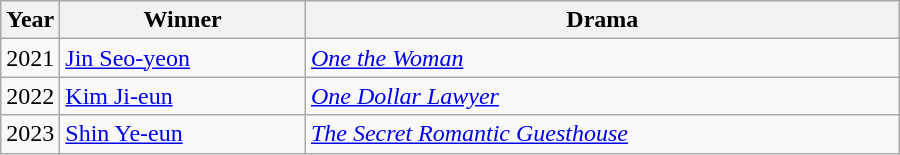<table class="wikitable" style="width:600px">
<tr>
<th width=10>Year</th>
<th>Winner</th>
<th>Drama</th>
</tr>
<tr>
<td>2021</td>
<td><a href='#'>Jin Seo-yeon</a></td>
<td><em><a href='#'>One the Woman</a></em></td>
</tr>
<tr>
<td>2022</td>
<td><a href='#'>Kim Ji-eun</a></td>
<td><em><a href='#'>One Dollar Lawyer</a></em></td>
</tr>
<tr>
<td>2023</td>
<td><a href='#'>Shin Ye-eun</a></td>
<td><em><a href='#'>The Secret Romantic Guesthouse</a></em></td>
</tr>
</table>
